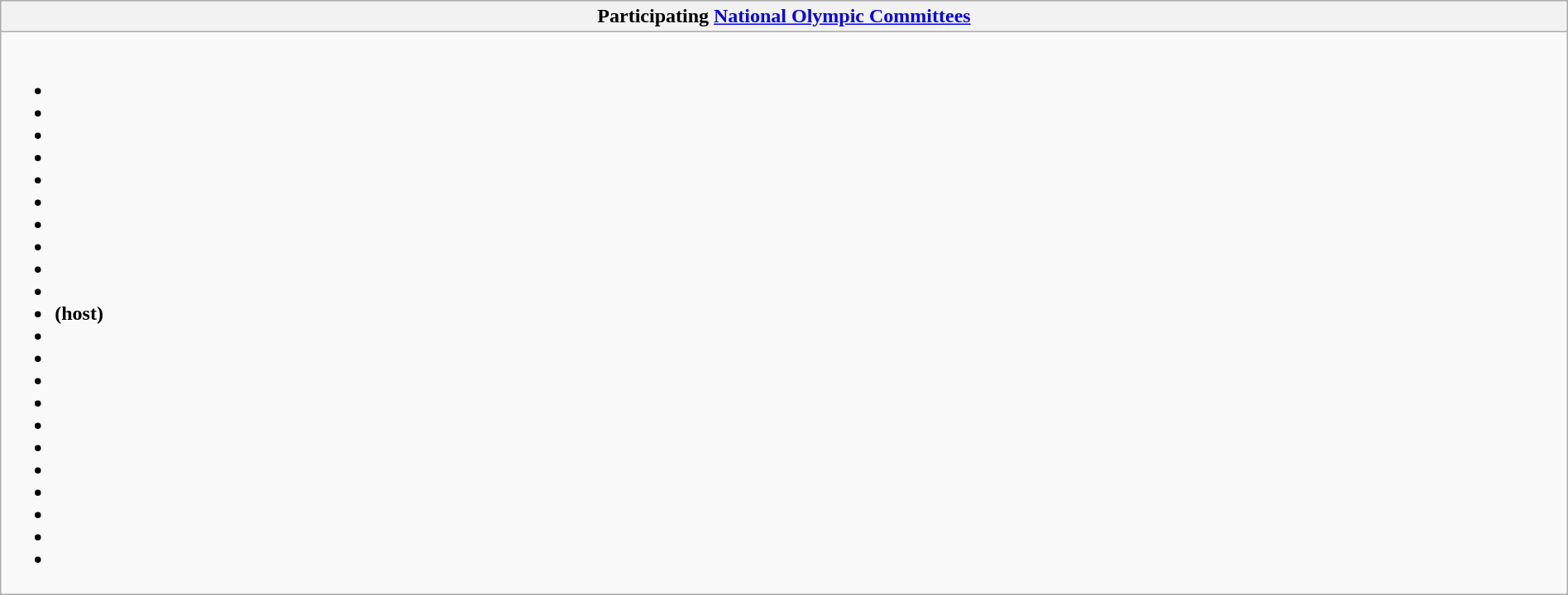<table class="wikitable collapsible" style="width:100%;">
<tr>
<th>Participating <a href='#'>National Olympic Committees</a></th>
</tr>
<tr>
<td><br><ul><li></li><li></li><li></li><li></li><li></li><li></li><li></li><li></li><li></li><li></li><li> <strong>(host)</strong></li><li></li><li></li><li></li><li></li><li></li><li></li><li></li><li></li><li></li><li></li><li></li></ul></td>
</tr>
</table>
